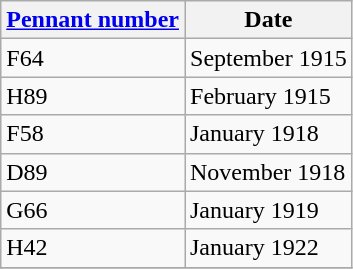<table class="wikitable" style="text-align:left">
<tr>
<th scope="col"><a href='#'>Pennant number</a></th>
<th>Date</th>
</tr>
<tr>
<td scope="row">F64</td>
<td>September 1915</td>
</tr>
<tr>
<td scope="row">H89</td>
<td>February 1915</td>
</tr>
<tr>
<td scope="row">F58</td>
<td>January 1918</td>
</tr>
<tr>
<td scope="row">D89</td>
<td>November 1918</td>
</tr>
<tr>
<td scope="row">G66</td>
<td>January 1919</td>
</tr>
<tr>
<td scope="row">H42</td>
<td>January 1922</td>
</tr>
<tr>
</tr>
</table>
